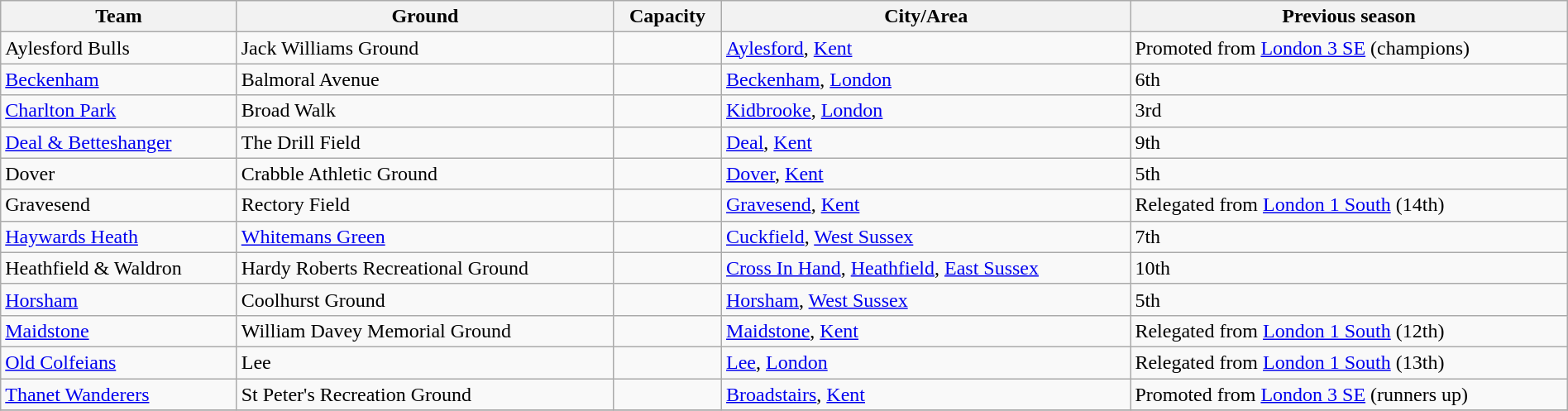<table class="wikitable sortable" width=100%>
<tr>
<th>Team</th>
<th>Ground</th>
<th>Capacity</th>
<th>City/Area</th>
<th>Previous season</th>
</tr>
<tr>
<td>Aylesford Bulls</td>
<td>Jack Williams Ground</td>
<td></td>
<td><a href='#'>Aylesford</a>, <a href='#'>Kent</a></td>
<td>Promoted from <a href='#'>London 3 SE</a> (champions)</td>
</tr>
<tr>
<td><a href='#'>Beckenham</a></td>
<td>Balmoral Avenue</td>
<td></td>
<td><a href='#'>Beckenham</a>, <a href='#'>London</a></td>
<td>6th</td>
</tr>
<tr>
<td><a href='#'>Charlton Park</a></td>
<td>Broad Walk</td>
<td></td>
<td><a href='#'>Kidbrooke</a>, <a href='#'>London</a></td>
<td>3rd</td>
</tr>
<tr>
<td><a href='#'>Deal & Betteshanger</a></td>
<td>The Drill Field</td>
<td></td>
<td><a href='#'>Deal</a>, <a href='#'>Kent</a></td>
<td>9th</td>
</tr>
<tr>
<td>Dover</td>
<td>Crabble Athletic Ground</td>
<td></td>
<td><a href='#'>Dover</a>, <a href='#'>Kent</a></td>
<td>5th</td>
</tr>
<tr>
<td>Gravesend</td>
<td>Rectory Field</td>
<td></td>
<td><a href='#'>Gravesend</a>, <a href='#'>Kent</a></td>
<td>Relegated from <a href='#'>London 1 South</a> (14th)</td>
</tr>
<tr>
<td><a href='#'>Haywards Heath</a></td>
<td><a href='#'>Whitemans Green</a></td>
<td></td>
<td><a href='#'>Cuckfield</a>, <a href='#'>West Sussex</a></td>
<td>7th</td>
</tr>
<tr>
<td>Heathfield & Waldron</td>
<td>Hardy Roberts Recreational Ground</td>
<td></td>
<td><a href='#'>Cross In Hand</a>, <a href='#'>Heathfield</a>, <a href='#'>East Sussex</a></td>
<td>10th</td>
</tr>
<tr>
<td><a href='#'>Horsham</a></td>
<td>Coolhurst Ground</td>
<td></td>
<td><a href='#'>Horsham</a>, <a href='#'>West Sussex</a></td>
<td>5th</td>
</tr>
<tr>
<td><a href='#'>Maidstone</a></td>
<td>William Davey Memorial Ground</td>
<td></td>
<td><a href='#'>Maidstone</a>, <a href='#'>Kent</a></td>
<td>Relegated from <a href='#'>London 1 South</a> (12th)</td>
</tr>
<tr>
<td><a href='#'>Old Colfeians</a></td>
<td>Lee</td>
<td></td>
<td><a href='#'>Lee</a>, <a href='#'>London</a></td>
<td>Relegated from <a href='#'>London 1 South</a> (13th)</td>
</tr>
<tr>
<td><a href='#'>Thanet Wanderers</a></td>
<td>St Peter's Recreation Ground</td>
<td></td>
<td><a href='#'>Broadstairs</a>, <a href='#'>Kent</a></td>
<td>Promoted from <a href='#'>London 3 SE</a> (runners up)</td>
</tr>
<tr>
</tr>
</table>
